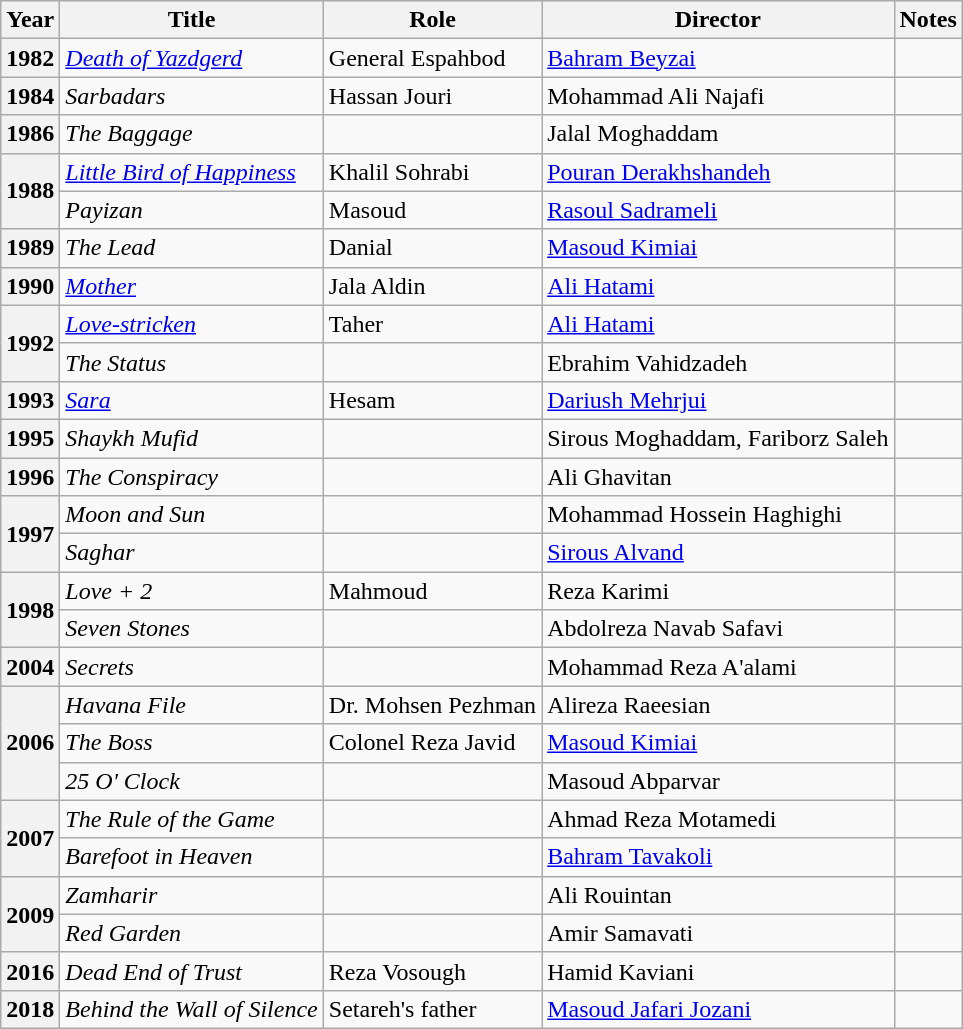<table class="wikitable plainrowheaders sortable"  style=font-size:100%>
<tr>
<th scope="col">Year</th>
<th scope="col">Title</th>
<th scope="col">Role</th>
<th scope="col">Director</th>
<th scope="col" class="unsortable">Notes</th>
</tr>
<tr>
<th scope=row>1982</th>
<td><em><a href='#'>Death of Yazdgerd</a></em></td>
<td>General Espahbod</td>
<td><a href='#'>Bahram Beyzai</a></td>
<td></td>
</tr>
<tr>
<th scope=row>1984</th>
<td><em>Sarbadars</em></td>
<td>Hassan Jouri</td>
<td>Mohammad Ali Najafi</td>
<td></td>
</tr>
<tr>
<th scope=row>1986</th>
<td><em>The Baggage</em></td>
<td></td>
<td>Jalal Moghaddam</td>
<td></td>
</tr>
<tr>
<th scope=row rowspan="2">1988</th>
<td><em><a href='#'>Little Bird of Happiness</a></em></td>
<td>Khalil Sohrabi</td>
<td><a href='#'>Pouran Derakhshandeh</a></td>
<td></td>
</tr>
<tr>
<td><em>Payizan</em></td>
<td>Masoud</td>
<td><a href='#'>Rasoul Sadrameli</a></td>
<td></td>
</tr>
<tr>
<th scope=row>1989</th>
<td><em>The Lead</em></td>
<td>Danial</td>
<td><a href='#'>Masoud Kimiai</a></td>
<td></td>
</tr>
<tr>
<th scope=row>1990</th>
<td><em><a href='#'>Mother</a></em></td>
<td>Jala Aldin</td>
<td><a href='#'>Ali Hatami</a></td>
<td></td>
</tr>
<tr>
<th scope=row rowspan="2">1992</th>
<td><em><a href='#'>Love-stricken</a></em></td>
<td>Taher</td>
<td><a href='#'>Ali Hatami</a></td>
<td></td>
</tr>
<tr>
<td><em>The Status</em></td>
<td></td>
<td>Ebrahim Vahidzadeh</td>
<td></td>
</tr>
<tr>
<th scope=row>1993</th>
<td><em><a href='#'>Sara</a></em></td>
<td>Hesam</td>
<td><a href='#'>Dariush Mehrjui</a></td>
<td></td>
</tr>
<tr>
<th scope=row>1995</th>
<td><em>Shaykh Mufid</em></td>
<td></td>
<td>Sirous Moghaddam, Fariborz Saleh</td>
<td></td>
</tr>
<tr>
<th scope=row>1996</th>
<td><em>The Conspiracy</em></td>
<td></td>
<td>Ali Ghavitan</td>
<td></td>
</tr>
<tr>
<th scope=row rowspan="2">1997</th>
<td><em>Moon and Sun</em></td>
<td></td>
<td>Mohammad Hossein Haghighi</td>
<td></td>
</tr>
<tr>
<td><em>Saghar</em></td>
<td></td>
<td><a href='#'>Sirous Alvand</a></td>
<td></td>
</tr>
<tr>
<th scope=row rowspan="2">1998</th>
<td><em>Love + 2</em></td>
<td>Mahmoud</td>
<td>Reza Karimi</td>
<td></td>
</tr>
<tr>
<td><em>Seven Stones</em></td>
<td></td>
<td>Abdolreza Navab Safavi</td>
<td></td>
</tr>
<tr>
<th scope=row>2004</th>
<td><em>Secrets</em></td>
<td></td>
<td>Mohammad Reza A'alami</td>
<td></td>
</tr>
<tr>
<th scope=row rowspan="3">2006</th>
<td><em>Havana File</em></td>
<td>Dr. Mohsen Pezhman</td>
<td>Alireza Raeesian</td>
<td></td>
</tr>
<tr>
<td><em>The Boss</em></td>
<td>Colonel Reza Javid</td>
<td><a href='#'>Masoud Kimiai</a></td>
<td></td>
</tr>
<tr>
<td><em>25 O' Clock</em></td>
<td></td>
<td>Masoud Abparvar</td>
<td></td>
</tr>
<tr>
<th scope=row rowspan="2">2007</th>
<td><em>The Rule of the Game</em></td>
<td></td>
<td>Ahmad Reza Motamedi</td>
<td></td>
</tr>
<tr>
<td><em>Barefoot in Heaven</em></td>
<td></td>
<td><a href='#'>Bahram Tavakoli</a></td>
<td></td>
</tr>
<tr>
<th scope=row rowspan="2">2009</th>
<td><em>Zamharir</em></td>
<td></td>
<td>Ali Rouintan</td>
<td></td>
</tr>
<tr>
<td><em>Red Garden</em></td>
<td></td>
<td>Amir Samavati</td>
<td></td>
</tr>
<tr>
<th scope=row>2016</th>
<td><em>Dead End of Trust</em></td>
<td>Reza Vosough</td>
<td>Hamid Kaviani</td>
<td></td>
</tr>
<tr>
<th scope=row>2018</th>
<td><em>Behind the Wall of Silence</em></td>
<td>Setareh's father</td>
<td><a href='#'>Masoud Jafari Jozani</a></td>
<td></td>
</tr>
</table>
